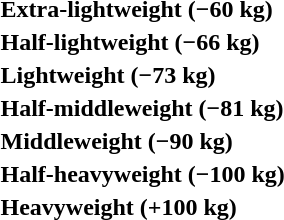<table>
<tr>
<th rowspan=2 style="text-align:left;">Extra-lightweight (−60 kg)</th>
<td rowspan=2></td>
<td rowspan=2></td>
<td></td>
</tr>
<tr>
<td></td>
</tr>
<tr>
<th rowspan=2 style="text-align:left;">Half-lightweight (−66 kg)</th>
<td rowspan=2></td>
<td rowspan=2></td>
<td></td>
</tr>
<tr>
<td></td>
</tr>
<tr>
<th rowspan=2 style="text-align:left;">Lightweight (−73 kg)</th>
<td rowspan=2></td>
<td rowspan=2></td>
<td></td>
</tr>
<tr>
<td></td>
</tr>
<tr>
<th rowspan=2 style="text-align:left;">Half-middleweight (−81 kg)</th>
<td rowspan=2></td>
<td rowspan=2></td>
<td></td>
</tr>
<tr>
<td></td>
</tr>
<tr>
<th rowspan=2 style="text-align:left;">Middleweight (−90 kg)</th>
<td rowspan=2></td>
<td rowspan=2></td>
<td></td>
</tr>
<tr>
<td></td>
</tr>
<tr>
<th rowspan=2 style="text-align:left;">Half-heavyweight (−100 kg)</th>
<td rowspan=2></td>
<td rowspan=2></td>
<td></td>
</tr>
<tr>
<td></td>
</tr>
<tr>
<th rowspan=2 style="text-align:left;">Heavyweight (+100 kg)</th>
<td rowspan=2></td>
<td rowspan=2></td>
<td></td>
</tr>
<tr>
<td></td>
</tr>
</table>
